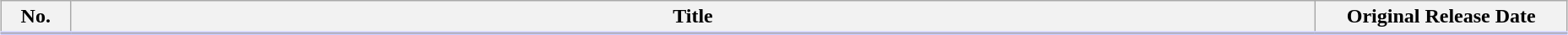<table class="wikitable" style="width:98%; margin:auto; background:#FFF;">
<tr style="border-bottom: 3px solid #CCF">
<th style="width:3em;">No.</th>
<th>Title</th>
<th style="width:12em;">Original Release Date</th>
</tr>
<tr>
</tr>
</table>
